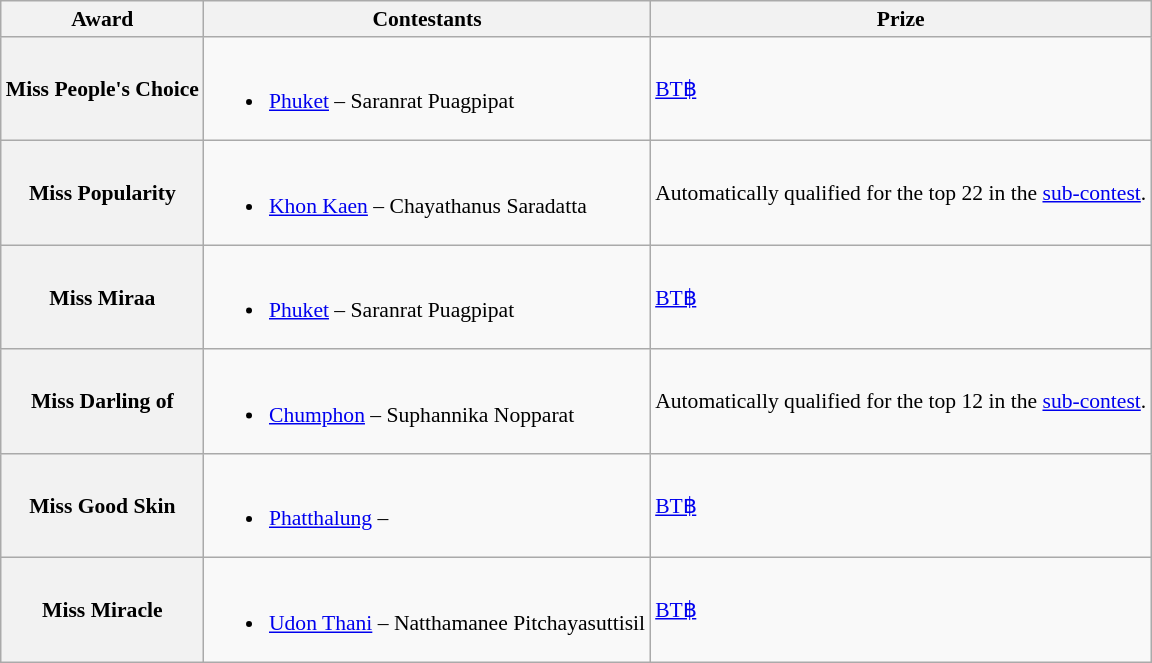<table class="wikitable" style="font-size: 90%;">
<tr>
<th>Award</th>
<th>Contestants</th>
<th>Prize</th>
</tr>
<tr>
<th>Miss People's Choice</th>
<td><br><ul><li><a href='#'>Phuket</a> – Saranrat Puagpipat</li></ul></td>
<td><a href='#'>BT฿</a></td>
</tr>
<tr>
<th>Miss Popularity</th>
<td><br><ul><li><a href='#'>Khon Kaen</a> – Chayathanus Saradatta</li></ul></td>
<td>Automatically qualified for the top 22 in the <a href='#'>sub-contest</a>.</td>
</tr>
<tr>
<th>Miss Miraa</th>
<td><br><ul><li><a href='#'>Phuket</a> – Saranrat Puagpipat</li></ul></td>
<td><a href='#'>BT฿</a></td>
</tr>
<tr>
<th>Miss Darling of </th>
<td><br><ul><li><a href='#'>Chumphon</a> –	Suphannika Nopparat</li></ul></td>
<td>Automatically qualified for the top 12 in the <a href='#'>sub-contest</a>.</td>
</tr>
<tr>
<th>Miss Good Skin</th>
<td><br><ul><li><a href='#'>Phatthalung</a> – </li></ul></td>
<td><a href='#'>BT฿</a></td>
</tr>
<tr>
<th>Miss Miracle</th>
<td><br><ul><li><a href='#'>Udon Thani</a> – Natthamanee Pitchayasuttisil</li></ul></td>
<td><a href='#'>BT฿</a></td>
</tr>
</table>
